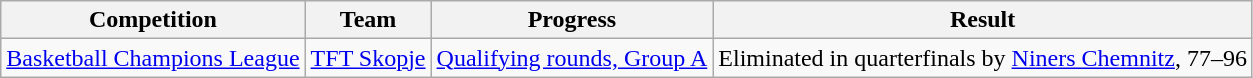<table class="wikitable">
<tr>
<th>Competition</th>
<th>Team</th>
<th>Progress</th>
<th>Result</th>
</tr>
<tr>
<td align="center"><a href='#'>Basketball Champions League</a></td>
<td> <a href='#'>TFT Skopje</a></td>
<td><a href='#'>Qualifying rounds, Group A</a></td>
<td align="center">Eliminated in quarterfinals by  <a href='#'>Niners Chemnitz</a>, 77–96</td>
</tr>
</table>
